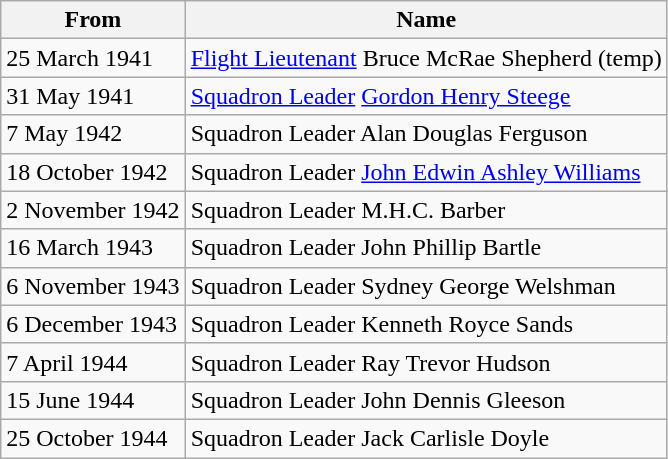<table class="wikitable">
<tr>
<th>From</th>
<th>Name</th>
</tr>
<tr>
<td>25 March 1941</td>
<td><a href='#'>Flight Lieutenant</a> Bruce McRae Shepherd (temp)</td>
</tr>
<tr>
<td>31 May 1941</td>
<td><a href='#'>Squadron Leader</a> <a href='#'>Gordon Henry Steege</a></td>
</tr>
<tr>
<td>7 May 1942</td>
<td>Squadron Leader Alan Douglas Ferguson</td>
</tr>
<tr>
<td>18 October 1942</td>
<td>Squadron Leader <a href='#'>John Edwin Ashley Williams</a></td>
</tr>
<tr>
<td>2 November 1942</td>
<td>Squadron Leader M.H.C. Barber</td>
</tr>
<tr>
<td>16 March 1943</td>
<td>Squadron Leader John Phillip Bartle</td>
</tr>
<tr>
<td>6 November 1943</td>
<td>Squadron Leader Sydney George Welshman</td>
</tr>
<tr>
<td>6 December 1943</td>
<td>Squadron Leader Kenneth Royce Sands</td>
</tr>
<tr>
<td>7 April 1944</td>
<td>Squadron Leader Ray Trevor Hudson</td>
</tr>
<tr>
<td>15 June 1944</td>
<td>Squadron Leader John Dennis Gleeson</td>
</tr>
<tr>
<td>25 October 1944</td>
<td>Squadron Leader Jack Carlisle Doyle</td>
</tr>
</table>
